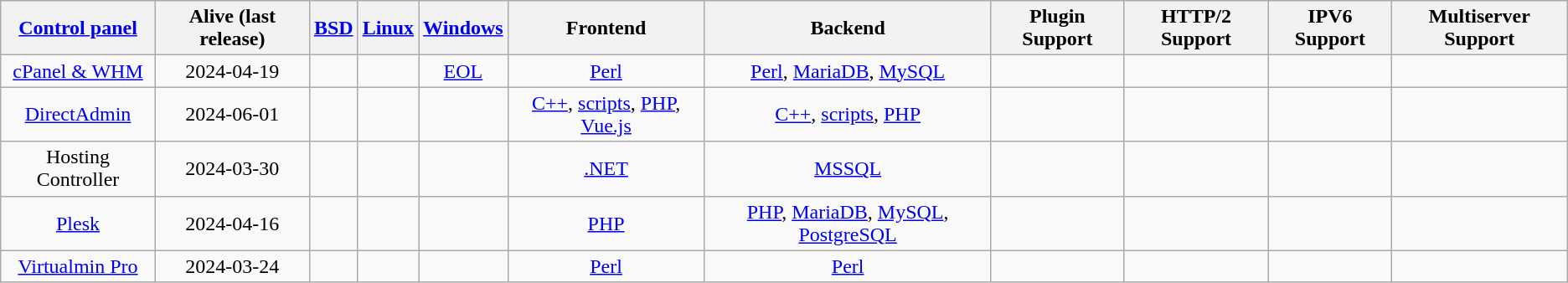<table class="wikitable sortable" style="text-align: center">
<tr>
<th><a href='#'>Control panel</a></th>
<th>Alive (last release)</th>
<th><a href='#'>BSD</a></th>
<th><a href='#'>Linux</a></th>
<th><a href='#'>Windows</a></th>
<th>Frontend</th>
<th>Backend</th>
<th>Plugin Support</th>
<th>HTTP/2 Support</th>
<th>IPV6 Support</th>
<th>Multiserver Support</th>
</tr>
<tr>
<td><a href='#'>cPanel & WHM</a></td>
<td>2024-04-19</td>
<td></td>
<td></td>
<td> <a href='#'>EOL</a></td>
<td><a href='#'>Perl</a></td>
<td><a href='#'>Perl</a>, <a href='#'>MariaDB</a>, <a href='#'>MySQL</a></td>
<td></td>
<td></td>
<td></td>
<td></td>
</tr>
<tr>
<td><a href='#'>DirectAdmin</a></td>
<td>2024-06-01</td>
<td></td>
<td></td>
<td></td>
<td><a href='#'>C++</a>, <a href='#'>scripts</a>, <a href='#'>PHP</a>, <a href='#'>Vue.js</a></td>
<td><a href='#'>C++</a>, <a href='#'>scripts</a>, <a href='#'>PHP</a></td>
<td></td>
<td></td>
<td></td>
<td></td>
</tr>
<tr>
<td>Hosting Controller</td>
<td>2024-03-30</td>
<td></td>
<td></td>
<td></td>
<td><a href='#'>.NET</a></td>
<td><a href='#'>MSSQL</a></td>
<td></td>
<td></td>
<td></td>
<td></td>
</tr>
<tr>
<td><a href='#'>Plesk</a></td>
<td>2024-04-16</td>
<td></td>
<td></td>
<td></td>
<td><a href='#'>PHP</a></td>
<td><a href='#'>PHP</a>, <a href='#'>MariaDB</a>, <a href='#'>MySQL</a>, <a href='#'>PostgreSQL</a></td>
<td></td>
<td></td>
<td></td>
<td></td>
</tr>
<tr>
<td><a href='#'>Virtualmin Pro</a></td>
<td>2024-03-24</td>
<td></td>
<td></td>
<td></td>
<td><a href='#'>Perl</a></td>
<td><a href='#'>Perl</a></td>
<td></td>
<td></td>
<td></td>
<td></td>
</tr>
</table>
